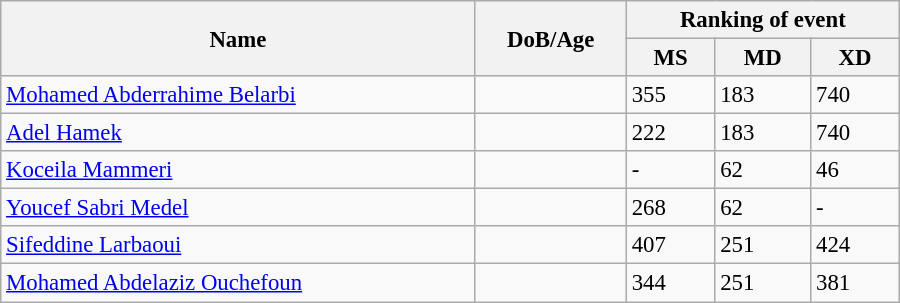<table class="wikitable" style="width:600px; font-size:95%;">
<tr>
<th rowspan="2" align="left">Name</th>
<th rowspan="2" align="left">DoB/Age</th>
<th colspan="3" align="center">Ranking of event</th>
</tr>
<tr>
<th align="center">MS</th>
<th>MD</th>
<th align="center">XD</th>
</tr>
<tr>
<td><a href='#'>Mohamed Abderrahime Belarbi</a></td>
<td></td>
<td>355</td>
<td>183</td>
<td>740</td>
</tr>
<tr>
<td><a href='#'>Adel Hamek</a></td>
<td></td>
<td>222</td>
<td>183</td>
<td>740</td>
</tr>
<tr>
<td><a href='#'>Koceila Mammeri</a></td>
<td></td>
<td>-</td>
<td>62</td>
<td>46</td>
</tr>
<tr>
<td><a href='#'>Youcef Sabri Medel</a></td>
<td></td>
<td>268</td>
<td>62</td>
<td>-</td>
</tr>
<tr>
<td><a href='#'>Sifeddine Larbaoui</a></td>
<td></td>
<td>407</td>
<td>251</td>
<td>424</td>
</tr>
<tr>
<td><a href='#'>Mohamed Abdelaziz Ouchefoun</a></td>
<td></td>
<td>344</td>
<td>251</td>
<td>381</td>
</tr>
</table>
